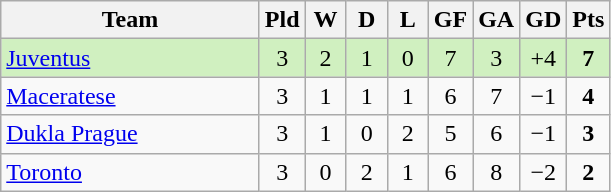<table class=wikitable style="text-align:center">
<tr>
<th width=165>Team</th>
<th width=20>Pld</th>
<th width=20>W</th>
<th width=20>D</th>
<th width=20>L</th>
<th width=20>GF</th>
<th width=20>GA</th>
<th width=20>GD</th>
<th width=20>Pts</th>
</tr>
<tr bgcolor=#d0f0c0>
<td style="text-align:left"> <a href='#'>Juventus</a></td>
<td>3</td>
<td>2</td>
<td>1</td>
<td>0</td>
<td>7</td>
<td>3</td>
<td>+4</td>
<td><strong>7</strong></td>
</tr>
<tr>
<td style="text-align:left"> <a href='#'>Maceratese</a></td>
<td>3</td>
<td>1</td>
<td>1</td>
<td>1</td>
<td>6</td>
<td>7</td>
<td>−1</td>
<td><strong>4</strong></td>
</tr>
<tr>
<td style="text-align:left"> <a href='#'>Dukla Prague</a></td>
<td>3</td>
<td>1</td>
<td>0</td>
<td>2</td>
<td>5</td>
<td>6</td>
<td>−1</td>
<td><strong>3</strong></td>
</tr>
<tr>
<td style="text-align:left"> <a href='#'>Toronto</a></td>
<td>3</td>
<td>0</td>
<td>2</td>
<td>1</td>
<td>6</td>
<td>8</td>
<td>−2</td>
<td><strong>2</strong></td>
</tr>
</table>
